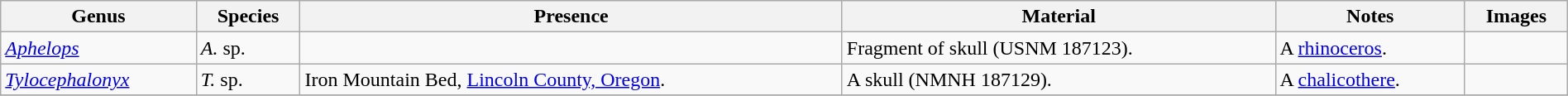<table class="wikitable"  style="margin:auto; width:100%;">
<tr>
<th>Genus</th>
<th>Species</th>
<th>Presence</th>
<th><strong>Material</strong></th>
<th>Notes</th>
<th>Images</th>
</tr>
<tr>
<td><em><a href='#'>Aphelops</a></em></td>
<td><em>A.</em> sp.</td>
<td></td>
<td>Fragment of skull (USNM 187123).</td>
<td>A <a href='#'>rhinoceros</a>.</td>
<td></td>
</tr>
<tr>
<td><em><a href='#'>Tylocephalonyx</a></em></td>
<td><em>T.</em> sp.</td>
<td>Iron Mountain Bed, <a href='#'>Lincoln County, Oregon</a>.</td>
<td>A skull (NMNH 187129).</td>
<td>A <a href='#'>chalicothere</a>.</td>
<td></td>
</tr>
<tr>
</tr>
</table>
